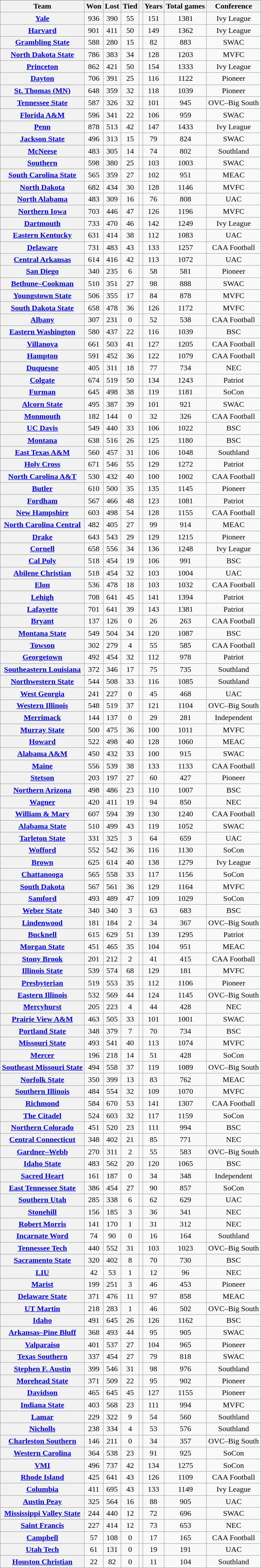<table class="wikitable sortable plainrowheaders static-row-numbers" style="text-align: center;">
<tr>
</tr>
<tr>
<th scope="col">Team</th>
<th scope="col">Won</th>
<th scope="col">Lost</th>
<th scope="col">Tied</th>
<th scope="col"></th>
<th scope="col">Years</th>
<th scope="col">Total games</th>
<th scope="col">Conference</th>
</tr>
<tr>
<th scope="row"><a href='#'>Yale</a></th>
<td>936</td>
<td>390</td>
<td>55</td>
<td></td>
<td>151</td>
<td>1381</td>
<td>Ivy League</td>
</tr>
<tr>
<th scope="row"><a href='#'>Harvard</a></th>
<td>901</td>
<td>411</td>
<td>50</td>
<td></td>
<td>149</td>
<td>1362</td>
<td>Ivy League</td>
</tr>
<tr>
<th scope="row"><a href='#'>Grambling State</a></th>
<td>588</td>
<td>280</td>
<td>15</td>
<td></td>
<td>82</td>
<td>883</td>
<td>SWAC</td>
</tr>
<tr>
<th scope="row"><a href='#'>North Dakota State</a></th>
<td>786</td>
<td>383</td>
<td>34</td>
<td></td>
<td>128</td>
<td>1203</td>
<td>MVFC</td>
</tr>
<tr>
<th scope="row"><a href='#'>Princeton</a></th>
<td>862</td>
<td>421</td>
<td>50</td>
<td></td>
<td>154</td>
<td>1333</td>
<td>Ivy League</td>
</tr>
<tr>
<th scope="row"><a href='#'>Dayton</a></th>
<td>706</td>
<td>391</td>
<td>25</td>
<td></td>
<td>116</td>
<td>1122</td>
<td>Pioneer</td>
</tr>
<tr>
<th scope="row"><a href='#'>St. Thomas (MN)</a></th>
<td>648</td>
<td>359</td>
<td>32</td>
<td></td>
<td>118</td>
<td>1039</td>
<td>Pioneer</td>
</tr>
<tr>
<th scope="row"><a href='#'>Tennessee State</a></th>
<td>587</td>
<td>326</td>
<td>32</td>
<td></td>
<td>101</td>
<td>945</td>
<td>OVC–Big South</td>
</tr>
<tr>
<th scope="row"><a href='#'>Florida A&M</a></th>
<td>596</td>
<td>341</td>
<td>22</td>
<td></td>
<td>106</td>
<td>959</td>
<td>SWAC</td>
</tr>
<tr>
<th scope="row"><a href='#'>Penn</a></th>
<td>878</td>
<td>513</td>
<td>42</td>
<td></td>
<td>147</td>
<td>1433</td>
<td>Ivy League</td>
</tr>
<tr>
<th scope="row"><a href='#'>Jackson State</a></th>
<td>496</td>
<td>313</td>
<td>15</td>
<td></td>
<td>79</td>
<td>824</td>
<td>SWAC</td>
</tr>
<tr>
<th scope="row"><a href='#'>McNeese</a></th>
<td>483</td>
<td>305</td>
<td>14</td>
<td></td>
<td>74</td>
<td>802</td>
<td>Southland</td>
</tr>
<tr>
<th scope="row"><a href='#'>Southern</a></th>
<td>598</td>
<td>380</td>
<td>25</td>
<td></td>
<td>103</td>
<td>1003</td>
<td>SWAC</td>
</tr>
<tr>
<th scope="row"><a href='#'>South Carolina State</a></th>
<td>565</td>
<td>359</td>
<td>27</td>
<td></td>
<td>102</td>
<td>951</td>
<td>MEAC</td>
</tr>
<tr>
<th scope="row"><a href='#'>North Dakota</a></th>
<td>682</td>
<td>434</td>
<td>30</td>
<td></td>
<td>128</td>
<td>1146</td>
<td>MVFC</td>
</tr>
<tr>
<th scope="row"><a href='#'>North Alabama</a></th>
<td>483</td>
<td>309</td>
<td>16</td>
<td></td>
<td>76</td>
<td>808</td>
<td>UAC</td>
</tr>
<tr>
<th scope="row"><a href='#'>Northern Iowa</a></th>
<td>703</td>
<td>446</td>
<td>47</td>
<td></td>
<td>126</td>
<td>1196</td>
<td>MVFC</td>
</tr>
<tr>
<th scope="row"><a href='#'>Dartmouth</a></th>
<td>733</td>
<td>470</td>
<td>46</td>
<td></td>
<td>142</td>
<td>1249</td>
<td>Ivy League</td>
</tr>
<tr>
<th scope="row"><a href='#'>Eastern Kentucky</a></th>
<td>631</td>
<td>414</td>
<td>38</td>
<td></td>
<td>112</td>
<td>1083</td>
<td>UAC</td>
</tr>
<tr>
<th scope="row"><a href='#'>Delaware</a></th>
<td>731</td>
<td>483</td>
<td>43</td>
<td></td>
<td>133</td>
<td>1257</td>
<td>CAA Football</td>
</tr>
<tr>
<th scope="row"><a href='#'>Central Arkansas</a></th>
<td>614</td>
<td>416</td>
<td>42</td>
<td></td>
<td>113</td>
<td>1072</td>
<td>UAC</td>
</tr>
<tr>
<th scope="row"><a href='#'>San Diego</a></th>
<td>340</td>
<td>235</td>
<td>6</td>
<td></td>
<td>58</td>
<td>581</td>
<td>Pioneer</td>
</tr>
<tr>
<th scope="row"><a href='#'>Bethune–Cookman</a></th>
<td>510</td>
<td>351</td>
<td>27</td>
<td></td>
<td>98</td>
<td>888</td>
<td>SWAC</td>
</tr>
<tr>
<th scope="row"><a href='#'>Youngstown State</a></th>
<td>506</td>
<td>355</td>
<td>17</td>
<td></td>
<td>84</td>
<td>878</td>
<td>MVFC</td>
</tr>
<tr>
<th scope="row"><a href='#'>South Dakota State</a></th>
<td>658</td>
<td>478</td>
<td>36</td>
<td></td>
<td>126</td>
<td>1172</td>
<td>MVFC</td>
</tr>
<tr>
<th scope="row"><a href='#'>Albany</a></th>
<td>307</td>
<td>231</td>
<td>0</td>
<td></td>
<td>52</td>
<td>538</td>
<td>CAA Football</td>
</tr>
<tr>
<th scope="row"><a href='#'>Eastern Washington</a></th>
<td>580</td>
<td>437</td>
<td>22</td>
<td></td>
<td>116</td>
<td>1039</td>
<td>BSC</td>
</tr>
<tr>
<th scope="row"><a href='#'>Villanova</a></th>
<td>661</td>
<td>503</td>
<td>41</td>
<td></td>
<td>127</td>
<td>1205</td>
<td>CAA Football</td>
</tr>
<tr>
<th scope="row"><a href='#'>Hampton</a></th>
<td>591</td>
<td>452</td>
<td>36</td>
<td></td>
<td>122</td>
<td>1079</td>
<td>CAA Football</td>
</tr>
<tr>
<th scope="row"><a href='#'>Duquesne</a></th>
<td>405</td>
<td>311</td>
<td>18</td>
<td></td>
<td>77</td>
<td>734</td>
<td>NEC</td>
</tr>
<tr>
<th scope="row"><a href='#'>Colgate</a></th>
<td>674</td>
<td>519</td>
<td>50</td>
<td></td>
<td>134</td>
<td>1243</td>
<td>Patriot</td>
</tr>
<tr>
<th scope="row"><a href='#'>Furman</a></th>
<td>645</td>
<td>498</td>
<td>38</td>
<td></td>
<td>119</td>
<td>1181</td>
<td>SoCon</td>
</tr>
<tr>
<th scope="row"><a href='#'>Alcorn State</a></th>
<td>495</td>
<td>387</td>
<td>39</td>
<td></td>
<td>101</td>
<td>921</td>
<td>SWAC</td>
</tr>
<tr>
<th scope="row"><a href='#'>Monmouth</a></th>
<td>182</td>
<td>144</td>
<td>0</td>
<td></td>
<td>32</td>
<td>326</td>
<td>CAA Football</td>
</tr>
<tr>
<th scope="row"><a href='#'>UC Davis</a></th>
<td>549</td>
<td>440</td>
<td>33</td>
<td></td>
<td>106</td>
<td>1022</td>
<td>BSC</td>
</tr>
<tr>
<th scope="row"><a href='#'>Montana</a></th>
<td>638</td>
<td>516</td>
<td>26</td>
<td></td>
<td>125</td>
<td>1180</td>
<td>BSC</td>
</tr>
<tr>
<th scope="row"><a href='#'>East Texas A&M</a></th>
<td>560</td>
<td>457</td>
<td>31</td>
<td></td>
<td>106</td>
<td>1048</td>
<td>Southland</td>
</tr>
<tr>
<th scope="row"><a href='#'>Holy Cross</a></th>
<td>671</td>
<td>546</td>
<td>55</td>
<td></td>
<td>129</td>
<td>1272</td>
<td>Patriot</td>
</tr>
<tr>
<th scope="row"><a href='#'>North Carolina A&T</a></th>
<td>530</td>
<td>432</td>
<td>40</td>
<td></td>
<td>100</td>
<td>1002</td>
<td>CAA Football</td>
</tr>
<tr>
<th scope="row"><a href='#'>Butler</a></th>
<td>610</td>
<td>500</td>
<td>35</td>
<td></td>
<td>135</td>
<td>1145</td>
<td>Pioneer</td>
</tr>
<tr>
<th scope="row"><a href='#'>Fordham</a></th>
<td>567</td>
<td>466</td>
<td>48</td>
<td></td>
<td>123</td>
<td>1081</td>
<td>Patriot</td>
</tr>
<tr>
<th scope="row"><a href='#'>New Hampshire</a></th>
<td>603</td>
<td>498</td>
<td>54</td>
<td></td>
<td>128</td>
<td>1155</td>
<td>CAA Football</td>
</tr>
<tr>
<th scope="row"><a href='#'>North Carolina Central</a></th>
<td>482</td>
<td>405</td>
<td>27</td>
<td></td>
<td>99</td>
<td>914</td>
<td>MEAC</td>
</tr>
<tr>
<th scope="row"><a href='#'>Drake</a></th>
<td>643</td>
<td>543</td>
<td>29</td>
<td></td>
<td>129</td>
<td>1215</td>
<td>Pioneer</td>
</tr>
<tr>
<th scope="row"><a href='#'>Cornell</a></th>
<td>658</td>
<td>556</td>
<td>34</td>
<td></td>
<td>136</td>
<td>1248</td>
<td>Ivy League</td>
</tr>
<tr>
<th scope="row"><a href='#'>Cal Poly</a></th>
<td>518</td>
<td>454</td>
<td>19</td>
<td></td>
<td>106</td>
<td>991</td>
<td>BSC</td>
</tr>
<tr>
<th scope="row"><a href='#'>Abilene Christian</a></th>
<td>518</td>
<td>454</td>
<td>32</td>
<td></td>
<td>103</td>
<td>1004</td>
<td>UAC</td>
</tr>
<tr>
<th scope="row"><a href='#'>Elon</a></th>
<td>536</td>
<td>478</td>
<td>18</td>
<td></td>
<td>103</td>
<td>1032</td>
<td>CAA Football</td>
</tr>
<tr>
<th scope="row"><a href='#'>Lehigh</a></th>
<td>708</td>
<td>641</td>
<td>45</td>
<td></td>
<td>141</td>
<td>1394</td>
<td>Patriot</td>
</tr>
<tr>
<th scope="row"><a href='#'>Lafayette</a></th>
<td>701</td>
<td>641</td>
<td>39</td>
<td></td>
<td>143</td>
<td>1381</td>
<td>Patriot</td>
</tr>
<tr>
<th scope="row"><a href='#'>Bryant</a></th>
<td>137</td>
<td>126</td>
<td>0</td>
<td></td>
<td>26</td>
<td>263</td>
<td>CAA Football</td>
</tr>
<tr>
<th scope="row"><a href='#'>Montana State</a></th>
<td>549</td>
<td>504</td>
<td>34</td>
<td></td>
<td>120</td>
<td>1087</td>
<td>BSC</td>
</tr>
<tr>
<th scope="row"><a href='#'>Towson</a></th>
<td>302</td>
<td>279</td>
<td>4</td>
<td></td>
<td>55</td>
<td>585</td>
<td>CAA Football</td>
</tr>
<tr>
<th scope="row"><a href='#'>Georgetown</a></th>
<td>492</td>
<td>454</td>
<td>32</td>
<td></td>
<td>112</td>
<td>978</td>
<td>Patriot</td>
</tr>
<tr>
<th scope="row"><a href='#'>Southeastern Louisiana</a></th>
<td>372</td>
<td>346</td>
<td>17</td>
<td></td>
<td>75</td>
<td>735</td>
<td>Southland</td>
</tr>
<tr>
<th scope="row"><a href='#'>Northwestern State</a></th>
<td>544</td>
<td>508</td>
<td>33</td>
<td></td>
<td>116</td>
<td>1085</td>
<td>Southland</td>
</tr>
<tr>
<th scope="row"><a href='#'>West Georgia</a></th>
<td>241</td>
<td>227</td>
<td>0</td>
<td></td>
<td>45</td>
<td>468</td>
<td>UAC</td>
</tr>
<tr>
<th scope="row"><a href='#'>Western Illinois</a></th>
<td>548</td>
<td>519</td>
<td>37</td>
<td></td>
<td>121</td>
<td>1104</td>
<td>OVC–Big South</td>
</tr>
<tr>
<th scope="row"><a href='#'>Merrimack</a></th>
<td>144</td>
<td>137</td>
<td>0</td>
<td></td>
<td>29</td>
<td>281</td>
<td>Independent</td>
</tr>
<tr>
<th scope="row"><a href='#'>Murray State</a></th>
<td>500</td>
<td>475</td>
<td>36</td>
<td></td>
<td>100</td>
<td>1011</td>
<td>MVFC</td>
</tr>
<tr>
<th scope="row"><a href='#'>Howard</a></th>
<td>522</td>
<td>498</td>
<td>40</td>
<td></td>
<td>128</td>
<td>1060</td>
<td>MEAC</td>
</tr>
<tr>
<th scope="row"><a href='#'>Alabama A&M</a></th>
<td>450</td>
<td>432</td>
<td>33</td>
<td></td>
<td>100</td>
<td>915</td>
<td>SWAC</td>
</tr>
<tr>
<th scope="row"><a href='#'>Maine</a></th>
<td>556</td>
<td>539</td>
<td>38</td>
<td></td>
<td>133</td>
<td>1133</td>
<td>CAA Football</td>
</tr>
<tr>
<th scope="row"><a href='#'>Stetson</a></th>
<td>203</td>
<td>197</td>
<td>27</td>
<td></td>
<td>60</td>
<td>427</td>
<td>Pioneer</td>
</tr>
<tr>
<th scope="row"><a href='#'>Northern Arizona</a></th>
<td>498</td>
<td>486</td>
<td>23</td>
<td></td>
<td>110</td>
<td>1007</td>
<td>BSC</td>
</tr>
<tr>
<th scope="row"><a href='#'>Wagner</a></th>
<td>420</td>
<td>411</td>
<td>19</td>
<td></td>
<td>94</td>
<td>850</td>
<td>NEC</td>
</tr>
<tr>
<th scope="row"><a href='#'>William & Mary</a></th>
<td>607</td>
<td>594</td>
<td>39</td>
<td></td>
<td>130</td>
<td>1240</td>
<td>CAA Football</td>
</tr>
<tr>
<th scope="row"><a href='#'>Alabama State</a></th>
<td>510</td>
<td>499</td>
<td>43</td>
<td></td>
<td>119</td>
<td>1052</td>
<td>SWAC</td>
</tr>
<tr>
<th scope="row"><a href='#'>Tarleton State</a></th>
<td>331</td>
<td>325</td>
<td>3</td>
<td></td>
<td>64</td>
<td>659</td>
<td>UAC</td>
</tr>
<tr>
<th scope="row"><a href='#'>Wofford</a></th>
<td>552</td>
<td>542</td>
<td>36</td>
<td></td>
<td>116</td>
<td>1130</td>
<td>SoCon</td>
</tr>
<tr>
<th scope="row"><a href='#'>Brown</a></th>
<td>625</td>
<td>614</td>
<td>40</td>
<td></td>
<td>138</td>
<td>1279</td>
<td>Ivy League</td>
</tr>
<tr>
<th scope="row"><a href='#'>Chattanooga</a></th>
<td>565</td>
<td>558</td>
<td>33</td>
<td></td>
<td>117</td>
<td>1156</td>
<td>SoCon</td>
</tr>
<tr>
<th scope="row"><a href='#'>South Dakota</a></th>
<td>567</td>
<td>561</td>
<td>36</td>
<td></td>
<td>129</td>
<td>1164</td>
<td>MVFC</td>
</tr>
<tr>
<th scope="row"><a href='#'>Samford</a></th>
<td>493</td>
<td>489</td>
<td>47</td>
<td></td>
<td>109</td>
<td>1029</td>
<td>SoCon</td>
</tr>
<tr>
<th scope="row"><a href='#'>Weber State</a></th>
<td>340</td>
<td>340</td>
<td>3</td>
<td></td>
<td>63</td>
<td>683</td>
<td>BSC</td>
</tr>
<tr>
<th scope="row"><a href='#'>Lindenwood</a></th>
<td>181</td>
<td>184</td>
<td>2</td>
<td></td>
<td>34</td>
<td>367</td>
<td>OVC–Big South</td>
</tr>
<tr>
<th scope="row"><a href='#'>Bucknell</a></th>
<td>615</td>
<td>629</td>
<td>51</td>
<td></td>
<td>139</td>
<td>1295</td>
<td>Patriot</td>
</tr>
<tr>
<th scope="row"><a href='#'>Morgan State</a></th>
<td>451</td>
<td>465</td>
<td>35</td>
<td></td>
<td>104</td>
<td>951</td>
<td>MEAC</td>
</tr>
<tr>
<th scope="row"><a href='#'>Stony Brook</a></th>
<td>201</td>
<td>212</td>
<td>2</td>
<td></td>
<td>41</td>
<td>415</td>
<td>CAA Football</td>
</tr>
<tr>
<th scope="row"><a href='#'>Illinois State</a></th>
<td>539</td>
<td>574</td>
<td>68</td>
<td></td>
<td>129</td>
<td>181</td>
<td>MVFC</td>
</tr>
<tr>
<th scope="row"><a href='#'>Presbyterian</a></th>
<td>519</td>
<td>553</td>
<td>35</td>
<td></td>
<td>112</td>
<td>1106</td>
<td>Pioneer</td>
</tr>
<tr>
<th scope="row"><a href='#'>Eastern Illinois</a></th>
<td>532</td>
<td>569</td>
<td>44</td>
<td></td>
<td>124</td>
<td>1145</td>
<td>OVC–Big South</td>
</tr>
<tr>
<th scope="row"><a href='#'>Mercyhurst</a></th>
<td>205</td>
<td>223</td>
<td>4</td>
<td></td>
<td>44</td>
<td>428</td>
<td>NEC</td>
</tr>
<tr>
<th scope="row"><a href='#'>Prairie View A&M</a></th>
<td>463</td>
<td>505</td>
<td>33</td>
<td></td>
<td>101</td>
<td>1001</td>
<td>SWAC</td>
</tr>
<tr>
<th scope="row"><a href='#'>Portland State</a></th>
<td>348</td>
<td>379</td>
<td>7</td>
<td></td>
<td>70</td>
<td>734</td>
<td>BSC</td>
</tr>
<tr>
<th scope="row"><a href='#'>Missouri State</a></th>
<td>493</td>
<td>541</td>
<td>40</td>
<td></td>
<td>113</td>
<td>1074</td>
<td>MVFC</td>
</tr>
<tr>
<th scope="row"><a href='#'>Mercer</a></th>
<td>196</td>
<td>218</td>
<td>14</td>
<td></td>
<td>51</td>
<td>428</td>
<td>SoCon</td>
</tr>
<tr>
<th scope="row"><a href='#'>Southeast Missouri State</a></th>
<td>494</td>
<td>558</td>
<td>37</td>
<td></td>
<td>119</td>
<td>1089</td>
<td>OVC–Big South</td>
</tr>
<tr>
<th scope="row"><a href='#'>Norfolk State</a></th>
<td>350</td>
<td>399</td>
<td>13</td>
<td></td>
<td>83</td>
<td>762</td>
<td>MEAC</td>
</tr>
<tr>
<th scope="row"><a href='#'>Southern Illinois</a></th>
<td>484</td>
<td>554</td>
<td>32</td>
<td></td>
<td>109</td>
<td>1070</td>
<td>MVFC</td>
</tr>
<tr>
<th scope="row"><a href='#'>Richmond</a></th>
<td>584</td>
<td>670</td>
<td>53</td>
<td></td>
<td>141</td>
<td>1307</td>
<td>CAA Football</td>
</tr>
<tr>
<th scope="row"><a href='#'>The Citadel</a></th>
<td>524</td>
<td>603</td>
<td>32</td>
<td></td>
<td>117</td>
<td>1159</td>
<td>SoCon</td>
</tr>
<tr>
<th scope="row"><a href='#'>Northern Colorado</a></th>
<td>451</td>
<td>520</td>
<td>23</td>
<td></td>
<td>111</td>
<td>994</td>
<td>BSC</td>
</tr>
<tr>
<th scope="row"><a href='#'>Central Connecticut</a></th>
<td>348</td>
<td>402</td>
<td>21</td>
<td></td>
<td>85</td>
<td>771</td>
<td>NEC</td>
</tr>
<tr>
<th scope="row"><a href='#'>Gardner–Webb</a></th>
<td>270</td>
<td>311</td>
<td>2</td>
<td></td>
<td>55</td>
<td>583</td>
<td>OVC–Big South</td>
</tr>
<tr>
<th scope="row"><a href='#'>Idaho State</a></th>
<td>483</td>
<td>562</td>
<td>20</td>
<td></td>
<td>120</td>
<td>1065</td>
<td>BSC</td>
</tr>
<tr>
<th scope="row"><a href='#'>Sacred Heart</a></th>
<td>161</td>
<td>187</td>
<td>0</td>
<td></td>
<td>34</td>
<td>348</td>
<td>Independent</td>
</tr>
<tr>
<th scope="row"><a href='#'>East Tennessee State</a></th>
<td>386</td>
<td>454</td>
<td>27</td>
<td></td>
<td>90</td>
<td>857</td>
<td>SoCon</td>
</tr>
<tr>
<th scope="row"><a href='#'>Southern Utah</a></th>
<td>285</td>
<td>338</td>
<td>6</td>
<td></td>
<td>62</td>
<td>629</td>
<td>UAC</td>
</tr>
<tr>
<th scope="row"><a href='#'>Stonehill</a></th>
<td>156</td>
<td>185</td>
<td>3</td>
<td></td>
<td>36</td>
<td>341</td>
<td>NEC</td>
</tr>
<tr>
<th scope="row"><a href='#'>Robert Morris</a></th>
<td>141</td>
<td>170</td>
<td>1</td>
<td></td>
<td>31</td>
<td>312</td>
<td>NEC</td>
</tr>
<tr>
<th scope="row"><a href='#'>Incarnate Word</a></th>
<td>74</td>
<td>90</td>
<td>0</td>
<td></td>
<td>16</td>
<td>164</td>
<td>Southland</td>
</tr>
<tr>
<th scope="row"><a href='#'>Tennessee Tech</a></th>
<td>440</td>
<td>552</td>
<td>31</td>
<td></td>
<td>103</td>
<td>1023</td>
<td>OVC–Big South</td>
</tr>
<tr>
<th scope="row"><a href='#'>Sacramento State</a></th>
<td>320</td>
<td>402</td>
<td>8</td>
<td></td>
<td>70</td>
<td>730</td>
<td>BSC</td>
</tr>
<tr>
<th scope="row"><a href='#'>LIU</a></th>
<td>42</td>
<td>53</td>
<td>1</td>
<td></td>
<td>12</td>
<td>96</td>
<td>NEC</td>
</tr>
<tr>
<th scope="row"><a href='#'>Marist</a></th>
<td>199</td>
<td>251</td>
<td>3</td>
<td></td>
<td>46</td>
<td>453</td>
<td>Pioneer</td>
</tr>
<tr>
<th scope="row"><a href='#'>Delaware State</a></th>
<td>371</td>
<td>476</td>
<td>11</td>
<td></td>
<td>97</td>
<td>858</td>
<td>MEAC</td>
</tr>
<tr>
<th scope="row"><a href='#'>UT Martin</a></th>
<td>218</td>
<td>283</td>
<td>1</td>
<td></td>
<td>46</td>
<td>502</td>
<td>OVC–Big South</td>
</tr>
<tr>
<th scope="row"><a href='#'>Idaho</a></th>
<td>491</td>
<td>645</td>
<td>26</td>
<td></td>
<td>126</td>
<td>1162</td>
<td>BSC</td>
</tr>
<tr>
<th scope="row"><a href='#'>Arkansas–Pine Bluff</a></th>
<td>368</td>
<td>493</td>
<td>44</td>
<td></td>
<td>95</td>
<td>905</td>
<td>SWAC</td>
</tr>
<tr>
<th scope="row"><a href='#'>Valparaiso</a></th>
<td>401</td>
<td>537</td>
<td>27</td>
<td></td>
<td>104</td>
<td>965</td>
<td>Pioneer</td>
</tr>
<tr>
<th scope="row"><a href='#'>Texas Southern</a></th>
<td>337</td>
<td>454</td>
<td>27</td>
<td></td>
<td>79</td>
<td>818</td>
<td>SWAC</td>
</tr>
<tr>
<th scope="row"><a href='#'>Stephen F. Austin</a></th>
<td>399</td>
<td>546</td>
<td>31</td>
<td></td>
<td>98</td>
<td>976</td>
<td>Southland</td>
</tr>
<tr>
<th scope="row"><a href='#'>Morehead State</a></th>
<td>371</td>
<td>509</td>
<td>22</td>
<td></td>
<td>95</td>
<td>902</td>
<td>Pioneer</td>
</tr>
<tr>
<th scope="row"><a href='#'>Davidson</a></th>
<td>465</td>
<td>645</td>
<td>45</td>
<td></td>
<td>127</td>
<td>1155</td>
<td>Pioneer</td>
</tr>
<tr>
<th scope="row"><a href='#'>Indiana State</a></th>
<td>403</td>
<td>568</td>
<td>23</td>
<td></td>
<td>111</td>
<td>994</td>
<td>MVFC</td>
</tr>
<tr>
<th scope="row"><a href='#'>Lamar</a></th>
<td>229</td>
<td>322</td>
<td>9</td>
<td></td>
<td>54</td>
<td>560</td>
<td>Southland</td>
</tr>
<tr>
<th scope="row"><a href='#'>Nicholls</a></th>
<td>238</td>
<td>334</td>
<td>4</td>
<td></td>
<td>53</td>
<td>576</td>
<td>Southland</td>
</tr>
<tr>
<th scope="row"><a href='#'>Charleston Southern</a></th>
<td>146</td>
<td>211</td>
<td>0</td>
<td></td>
<td>34</td>
<td>357</td>
<td>OVC–Big South</td>
</tr>
<tr>
<th scope="row"><a href='#'>Western Carolina</a></th>
<td>364</td>
<td>538</td>
<td>23</td>
<td></td>
<td>91</td>
<td>925</td>
<td>SoCon</td>
</tr>
<tr>
<th scope="row"><a href='#'>VMI</a></th>
<td>496</td>
<td>737</td>
<td>42</td>
<td></td>
<td>134</td>
<td>1275</td>
<td>SoCon</td>
</tr>
<tr>
<th scope="row"><a href='#'>Rhode Island</a></th>
<td>425</td>
<td>641</td>
<td>43</td>
<td></td>
<td>126</td>
<td>1109</td>
<td>CAA Football</td>
</tr>
<tr>
<th scope="row"><a href='#'>Columbia</a></th>
<td>411</td>
<td>695</td>
<td>43</td>
<td></td>
<td>133</td>
<td>1149</td>
<td>Ivy League</td>
</tr>
<tr>
<th scope="row"><a href='#'>Austin Peay</a></th>
<td>325</td>
<td>564</td>
<td>16</td>
<td></td>
<td>88</td>
<td>905</td>
<td>UAC</td>
</tr>
<tr>
<th scope="row"><a href='#'>Mississippi Valley State</a></th>
<td>244</td>
<td>440</td>
<td>12</td>
<td></td>
<td>72</td>
<td>696</td>
<td>SWAC</td>
</tr>
<tr>
<th scope="row"><a href='#'>Saint Francis</a></th>
<td>227</td>
<td>414</td>
<td>12</td>
<td></td>
<td>73</td>
<td>653</td>
<td>NEC</td>
</tr>
<tr>
<th scope="row"><a href='#'>Campbell</a></th>
<td>57</td>
<td>108</td>
<td>0</td>
<td></td>
<td>17</td>
<td>165</td>
<td>CAA Football</td>
</tr>
<tr>
<th scope="row"><a href='#'>Utah Tech</a></th>
<td>61</td>
<td>131</td>
<td>0</td>
<td></td>
<td>19</td>
<td>191</td>
<td>UAC</td>
</tr>
<tr>
<th scope="row"><a href='#'>Houston Christian</a></th>
<td>22</td>
<td>82</td>
<td>0</td>
<td></td>
<td>11</td>
<td>104</td>
<td>Southland</td>
</tr>
</table>
